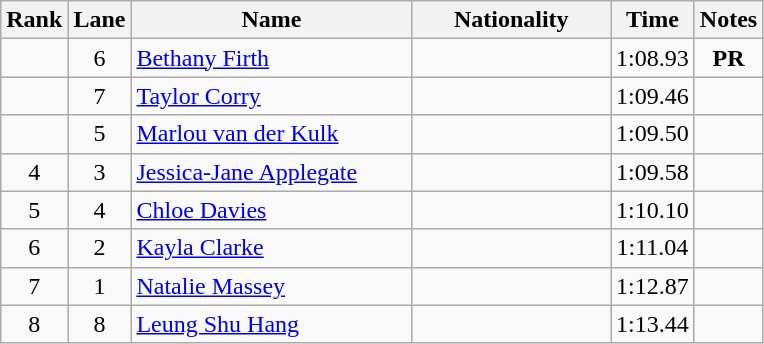<table class="wikitable sortable" style="text-align:center">
<tr>
<th>Rank</th>
<th>Lane</th>
<th style="width:180px">Name</th>
<th style="width:125px">Nationality</th>
<th>Time</th>
<th>Notes</th>
</tr>
<tr>
<td></td>
<td>6</td>
<td style="text-align:left;"><a href='#'>Bethany Firth</a></td>
<td style="text-align:left;"></td>
<td>1:08.93</td>
<td><strong>PR</strong></td>
</tr>
<tr>
<td></td>
<td>7</td>
<td style="text-align:left;"><a href='#'>Taylor Corry</a></td>
<td style="text-align:left;"></td>
<td>1:09.46</td>
<td></td>
</tr>
<tr>
<td></td>
<td>5</td>
<td style="text-align:left;"><a href='#'>Marlou van der Kulk</a></td>
<td style="text-align:left;"></td>
<td>1:09.50</td>
<td></td>
</tr>
<tr>
<td>4</td>
<td>3</td>
<td style="text-align:left;"><a href='#'>Jessica-Jane Applegate</a></td>
<td style="text-align:left;"></td>
<td>1:09.58</td>
<td></td>
</tr>
<tr>
<td>5</td>
<td>4</td>
<td style="text-align:left;"><a href='#'>Chloe Davies</a></td>
<td style="text-align:left;"></td>
<td>1:10.10</td>
<td></td>
</tr>
<tr>
<td>6</td>
<td>2</td>
<td style="text-align:left;"><a href='#'>Kayla Clarke</a></td>
<td style="text-align:left;"></td>
<td>1:11.04</td>
<td></td>
</tr>
<tr>
<td>7</td>
<td>1</td>
<td style="text-align:left;"><a href='#'>Natalie Massey</a></td>
<td style="text-align:left;"></td>
<td>1:12.87</td>
<td></td>
</tr>
<tr>
<td>8</td>
<td>8</td>
<td style="text-align:left;"><a href='#'>Leung Shu Hang</a></td>
<td style="text-align:left;"></td>
<td>1:13.44</td>
<td></td>
</tr>
</table>
